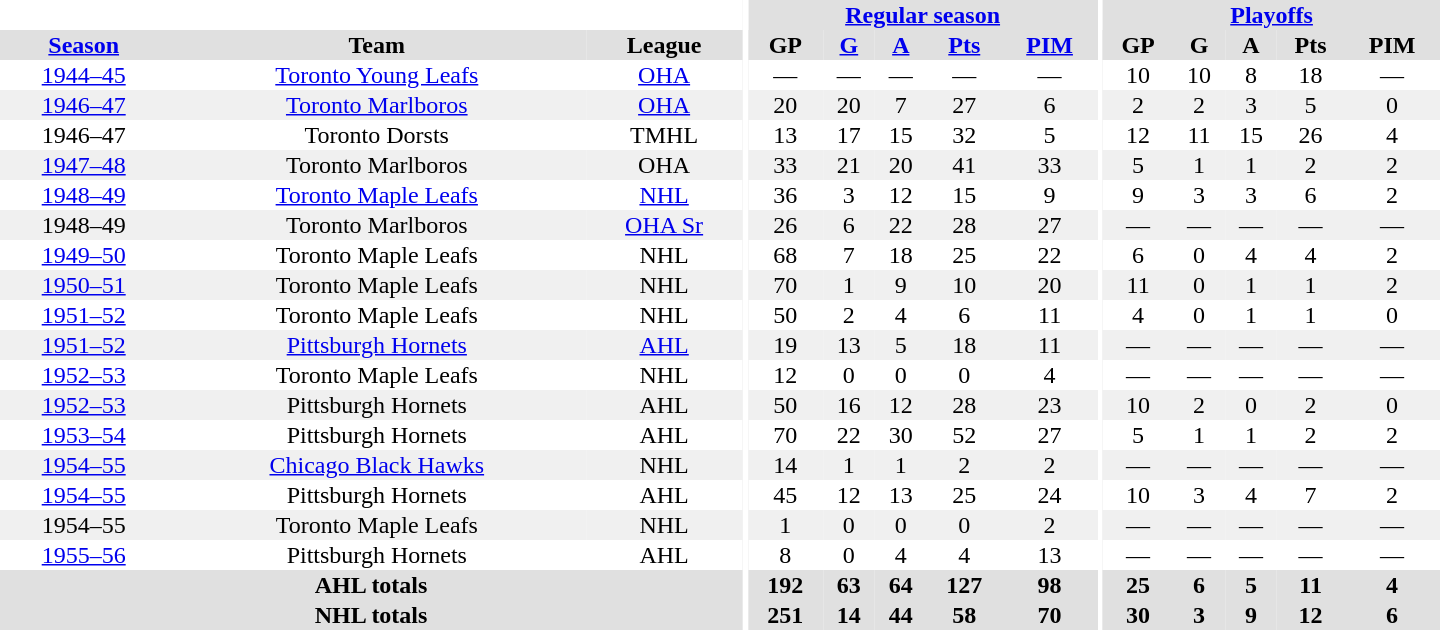<table border="0" cellpadding="1" cellspacing="0" style="text-align:center; width:60em">
<tr bgcolor="#e0e0e0">
<th colspan="3" bgcolor="#ffffff"></th>
<th rowspan="100" bgcolor="#ffffff"></th>
<th colspan="5"><a href='#'>Regular season</a></th>
<th rowspan="100" bgcolor="#ffffff"></th>
<th colspan="5"><a href='#'>Playoffs</a></th>
</tr>
<tr bgcolor="#e0e0e0">
<th><a href='#'>Season</a></th>
<th>Team</th>
<th>League</th>
<th>GP</th>
<th><a href='#'>G</a></th>
<th><a href='#'>A</a></th>
<th><a href='#'>Pts</a></th>
<th><a href='#'>PIM</a></th>
<th>GP</th>
<th>G</th>
<th>A</th>
<th>Pts</th>
<th>PIM</th>
</tr>
<tr>
<td><a href='#'>1944–45</a></td>
<td><a href='#'>Toronto Young Leafs</a></td>
<td><a href='#'>OHA</a></td>
<td>—</td>
<td>—</td>
<td>—</td>
<td>—</td>
<td>—</td>
<td>10</td>
<td>10</td>
<td>8</td>
<td>18</td>
<td>—</td>
</tr>
<tr bgcolor="#f0f0f0">
<td><a href='#'>1946–47</a></td>
<td><a href='#'>Toronto Marlboros</a></td>
<td><a href='#'>OHA</a></td>
<td>20</td>
<td>20</td>
<td>7</td>
<td>27</td>
<td>6</td>
<td>2</td>
<td>2</td>
<td>3</td>
<td>5</td>
<td>0</td>
</tr>
<tr>
<td>1946–47</td>
<td>Toronto Dorsts</td>
<td>TMHL</td>
<td>13</td>
<td>17</td>
<td>15</td>
<td>32</td>
<td>5</td>
<td>12</td>
<td>11</td>
<td>15</td>
<td>26</td>
<td>4</td>
</tr>
<tr bgcolor="#f0f0f0">
<td><a href='#'>1947–48</a></td>
<td>Toronto Marlboros</td>
<td>OHA</td>
<td>33</td>
<td>21</td>
<td>20</td>
<td>41</td>
<td>33</td>
<td>5</td>
<td>1</td>
<td>1</td>
<td>2</td>
<td>2</td>
</tr>
<tr>
<td><a href='#'>1948–49</a></td>
<td><a href='#'>Toronto Maple Leafs</a></td>
<td><a href='#'>NHL</a></td>
<td>36</td>
<td>3</td>
<td>12</td>
<td>15</td>
<td>9</td>
<td>9</td>
<td>3</td>
<td>3</td>
<td>6</td>
<td>2</td>
</tr>
<tr bgcolor="#f0f0f0">
<td>1948–49</td>
<td>Toronto Marlboros</td>
<td><a href='#'>OHA Sr</a></td>
<td>26</td>
<td>6</td>
<td>22</td>
<td>28</td>
<td>27</td>
<td>—</td>
<td>—</td>
<td>—</td>
<td>—</td>
<td>—</td>
</tr>
<tr>
<td><a href='#'>1949–50</a></td>
<td>Toronto Maple Leafs</td>
<td>NHL</td>
<td>68</td>
<td>7</td>
<td>18</td>
<td>25</td>
<td>22</td>
<td>6</td>
<td>0</td>
<td>4</td>
<td>4</td>
<td>2</td>
</tr>
<tr bgcolor="#f0f0f0">
<td><a href='#'>1950–51</a></td>
<td>Toronto Maple Leafs</td>
<td>NHL</td>
<td>70</td>
<td>1</td>
<td>9</td>
<td>10</td>
<td>20</td>
<td>11</td>
<td>0</td>
<td>1</td>
<td>1</td>
<td>2</td>
</tr>
<tr>
<td><a href='#'>1951–52</a></td>
<td>Toronto Maple Leafs</td>
<td>NHL</td>
<td>50</td>
<td>2</td>
<td>4</td>
<td>6</td>
<td>11</td>
<td>4</td>
<td>0</td>
<td>1</td>
<td>1</td>
<td>0</td>
</tr>
<tr bgcolor="#f0f0f0">
<td><a href='#'>1951–52</a></td>
<td><a href='#'>Pittsburgh Hornets</a></td>
<td><a href='#'>AHL</a></td>
<td>19</td>
<td>13</td>
<td>5</td>
<td>18</td>
<td>11</td>
<td>—</td>
<td>—</td>
<td>—</td>
<td>—</td>
<td>—</td>
</tr>
<tr>
<td><a href='#'>1952–53</a></td>
<td>Toronto Maple Leafs</td>
<td>NHL</td>
<td>12</td>
<td>0</td>
<td>0</td>
<td>0</td>
<td>4</td>
<td>—</td>
<td>—</td>
<td>—</td>
<td>—</td>
<td>—</td>
</tr>
<tr bgcolor="#f0f0f0">
<td><a href='#'>1952–53</a></td>
<td>Pittsburgh Hornets</td>
<td>AHL</td>
<td>50</td>
<td>16</td>
<td>12</td>
<td>28</td>
<td>23</td>
<td>10</td>
<td>2</td>
<td>0</td>
<td>2</td>
<td>0</td>
</tr>
<tr>
<td><a href='#'>1953–54</a></td>
<td>Pittsburgh Hornets</td>
<td>AHL</td>
<td>70</td>
<td>22</td>
<td>30</td>
<td>52</td>
<td>27</td>
<td>5</td>
<td>1</td>
<td>1</td>
<td>2</td>
<td>2</td>
</tr>
<tr bgcolor="#f0f0f0">
<td><a href='#'>1954–55</a></td>
<td><a href='#'>Chicago Black Hawks</a></td>
<td>NHL</td>
<td>14</td>
<td>1</td>
<td>1</td>
<td>2</td>
<td>2</td>
<td>—</td>
<td>—</td>
<td>—</td>
<td>—</td>
<td>—</td>
</tr>
<tr>
<td><a href='#'>1954–55</a></td>
<td>Pittsburgh Hornets</td>
<td>AHL</td>
<td>45</td>
<td>12</td>
<td>13</td>
<td>25</td>
<td>24</td>
<td>10</td>
<td>3</td>
<td>4</td>
<td>7</td>
<td>2</td>
</tr>
<tr bgcolor="#f0f0f0">
<td>1954–55</td>
<td>Toronto Maple Leafs</td>
<td>NHL</td>
<td>1</td>
<td>0</td>
<td>0</td>
<td>0</td>
<td>2</td>
<td>—</td>
<td>—</td>
<td>—</td>
<td>—</td>
<td>—</td>
</tr>
<tr>
<td><a href='#'>1955–56</a></td>
<td>Pittsburgh Hornets</td>
<td>AHL</td>
<td>8</td>
<td>0</td>
<td>4</td>
<td>4</td>
<td>13</td>
<td>—</td>
<td>—</td>
<td>—</td>
<td>—</td>
<td>—</td>
</tr>
<tr bgcolor="#e0e0e0">
<th colspan="3">AHL totals</th>
<th>192</th>
<th>63</th>
<th>64</th>
<th>127</th>
<th>98</th>
<th>25</th>
<th>6</th>
<th>5</th>
<th>11</th>
<th>4</th>
</tr>
<tr bgcolor="#e0e0e0">
<th colspan="3">NHL totals</th>
<th>251</th>
<th>14</th>
<th>44</th>
<th>58</th>
<th>70</th>
<th>30</th>
<th>3</th>
<th>9</th>
<th>12</th>
<th>6</th>
</tr>
</table>
